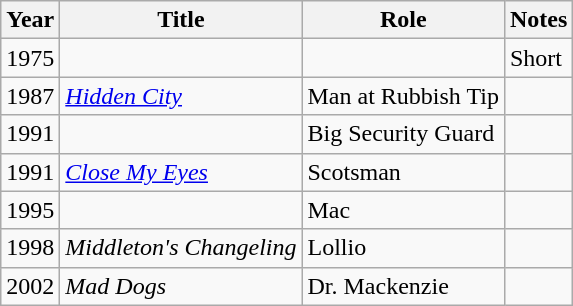<table class="wikitable sortable">
<tr>
<th>Year</th>
<th>Title</th>
<th>Role</th>
<th class="unsortable">Notes</th>
</tr>
<tr>
<td>1975</td>
<td><em></em></td>
<td></td>
<td>Short</td>
</tr>
<tr>
<td>1987</td>
<td><em><a href='#'>Hidden City</a></em></td>
<td>Man at Rubbish Tip</td>
<td></td>
</tr>
<tr>
<td>1991</td>
<td><em></em></td>
<td>Big Security Guard</td>
<td></td>
</tr>
<tr>
<td>1991</td>
<td><em><a href='#'>Close My Eyes</a></em></td>
<td>Scotsman</td>
<td></td>
</tr>
<tr>
<td>1995</td>
<td><em></em></td>
<td>Mac</td>
<td></td>
</tr>
<tr>
<td>1998</td>
<td><em>Middleton's Changeling</em></td>
<td>Lollio</td>
<td></td>
</tr>
<tr>
<td>2002</td>
<td><em>Mad Dogs</em></td>
<td>Dr. Mackenzie</td>
<td></td>
</tr>
</table>
